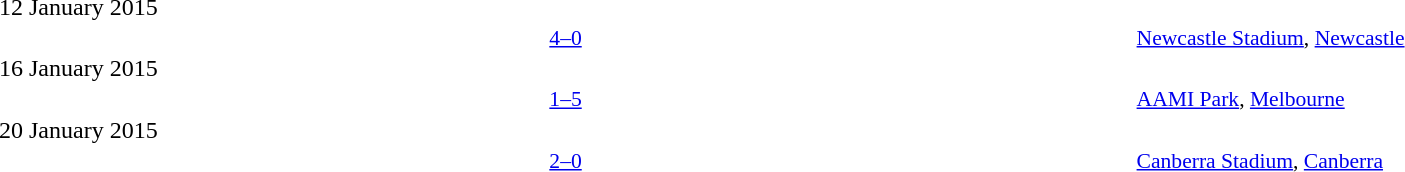<table style="width:100%" cellspacing="1">
<tr>
<th width=25%></th>
<th width=10%></th>
<th width=25%></th>
</tr>
<tr>
<td>12 January 2015</td>
</tr>
<tr style=font-size:90%>
<td align=right></td>
<td align=center><a href='#'>4–0</a></td>
<td></td>
<td><a href='#'>Newcastle Stadium</a>, <a href='#'>Newcastle</a></td>
</tr>
<tr>
<td>16 January 2015</td>
</tr>
<tr style=font-size:90%>
<td align=right></td>
<td align=center><a href='#'>1–5</a></td>
<td></td>
<td><a href='#'>AAMI Park</a>, <a href='#'>Melbourne</a></td>
</tr>
<tr>
<td>20 January 2015</td>
</tr>
<tr style=font-size:90%>
<td align=right></td>
<td align=center><a href='#'>2–0</a></td>
<td></td>
<td><a href='#'>Canberra Stadium</a>, <a href='#'>Canberra</a></td>
</tr>
</table>
